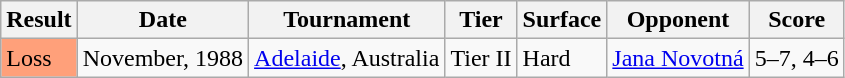<table class="sortable wikitable">
<tr>
<th>Result</th>
<th>Date</th>
<th>Tournament</th>
<th>Tier</th>
<th>Surface</th>
<th>Opponent</th>
<th class="unsortable">Score</th>
</tr>
<tr>
<td style="background:#FFA07A;">Loss</td>
<td>November, 1988</td>
<td><a href='#'>Adelaide</a>, Australia</td>
<td>Tier II</td>
<td>Hard</td>
<td> <a href='#'>Jana Novotná</a></td>
<td>5–7, 4–6</td>
</tr>
</table>
